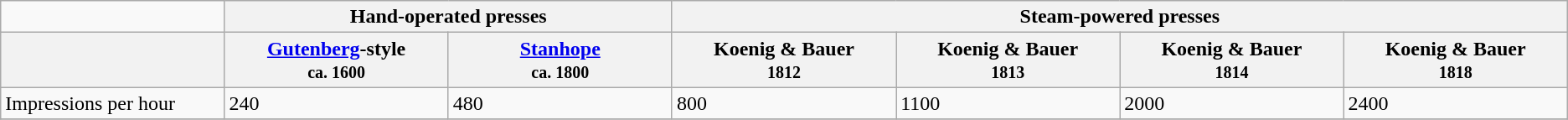<table class="wikitable">
<tr>
<td></td>
<th colspan="2">Hand-operated presses</th>
<th colspan="4">Steam-powered presses</th>
</tr>
<tr>
<th width="10%"></th>
<th width="10%"><a href='#'>Gutenberg</a>-style <br><small>ca. 1600</small></th>
<th width="10%"><a href='#'>Stanhope</a> <br><small>ca. 1800</small></th>
<th width="10%">Koenig & Bauer <br><small>1812</small></th>
<th width="10%">Koenig & Bauer <br><small>1813</small></th>
<th width="10%">Koenig & Bauer <br><small>1814</small></th>
<th width="10%">Koenig & Bauer <br><small>1818</small></th>
</tr>
<tr>
<td>Impressions per hour</td>
<td>240</td>
<td>480</td>
<td>800</td>
<td>1100</td>
<td>2000</td>
<td>2400</td>
</tr>
<tr>
</tr>
</table>
